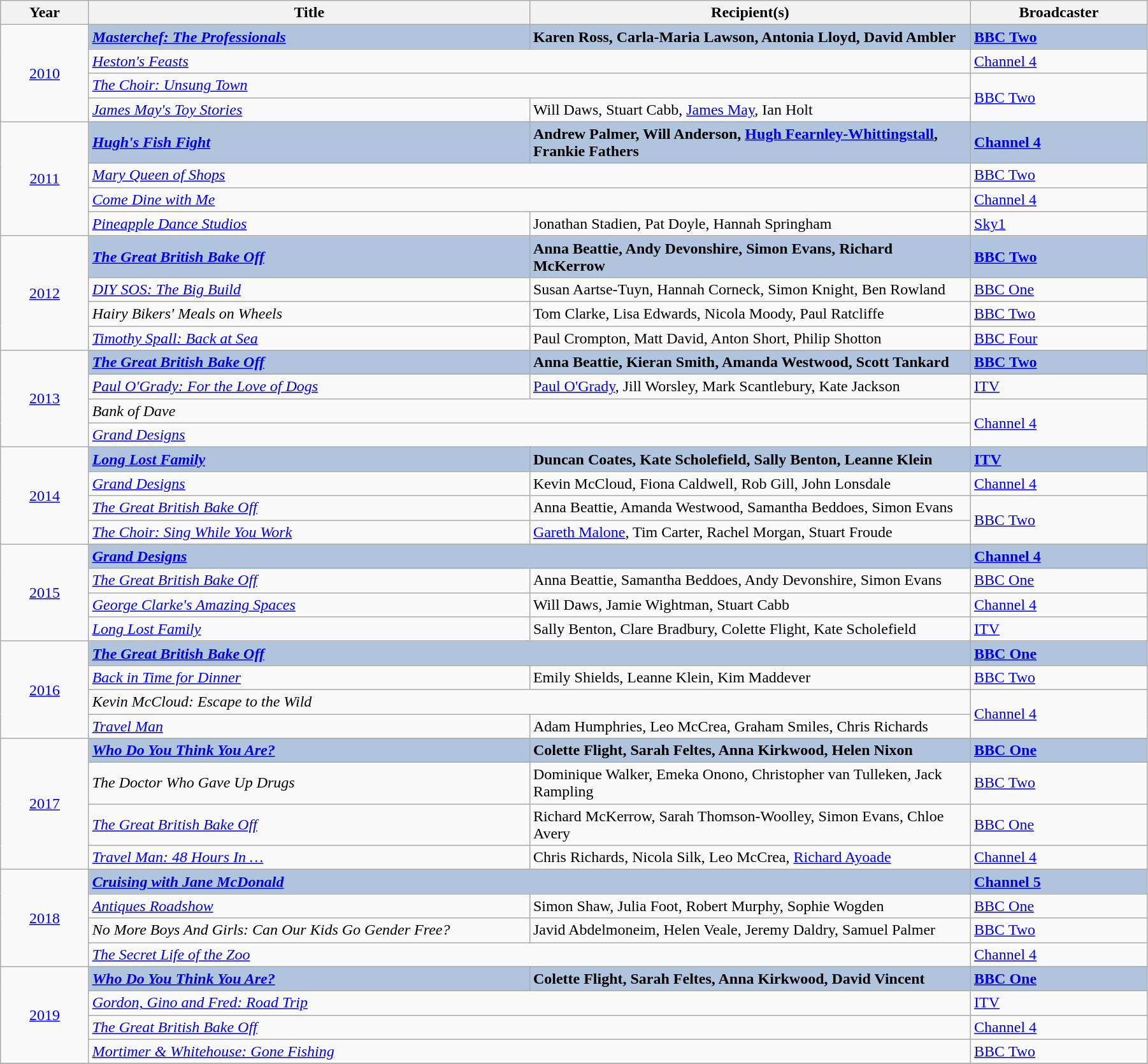<table class="wikitable" width="95%">
<tr>
<th width=5%>Year</th>
<th width=25%>Title</th>
<th width=25%><strong>Recipient(s)</strong></th>
<th width=10%><strong>Broadcaster</strong></th>
</tr>
<tr>
<td rowspan="4" style="text-align:center;"><a href='#'>2010</a></td>
<td style="background:#B0C4DE;"><strong><em><a href='#'>Masterchef: The Professionals</a></em></strong></td>
<td style="background:#B0C4DE;"><strong>Karen Ross, Carla-Maria Lawson, Antonia Lloyd, David Ambler</strong></td>
<td style="background:#B0C4DE;"><strong><a href='#'>BBC Two</a></strong></td>
</tr>
<tr>
<td colspan="2"><em><a href='#'>Heston's Feasts</a></em></td>
<td><a href='#'>Channel 4</a></td>
</tr>
<tr>
<td colspan="2"><em><a href='#'>The Choir: Unsung Town</a></em></td>
<td rowspan="2"><a href='#'>BBC Two</a></td>
</tr>
<tr>
<td><em><a href='#'>James May's Toy Stories</a></em></td>
<td>Will Daws, Stuart Cabb, <a href='#'>James May</a>, Ian Holt</td>
</tr>
<tr>
<td rowspan="4" style="text-align:center;"><a href='#'>2011</a></td>
<td style="background:#B0C4DE;"><strong><em><a href='#'>Hugh's Fish Fight</a></em></strong></td>
<td style="background:#B0C4DE;"><strong>Andrew Palmer, Will Anderson, <a href='#'>Hugh Fearnley-Whittingstall</a>, Frankie Fathers</strong></td>
<td style="background:#B0C4DE;"><strong><a href='#'>Channel 4</a></strong></td>
</tr>
<tr>
<td colspan="2"><em><a href='#'>Mary Queen of Shops</a></em></td>
<td><a href='#'>BBC Two</a></td>
</tr>
<tr>
<td colspan="2"><em><a href='#'>Come Dine with Me</a></em></td>
<td><a href='#'>Channel 4</a></td>
</tr>
<tr>
<td><em><a href='#'>Pineapple Dance Studios</a></em></td>
<td>Jonathan Stadien, Pat Doyle, Hannah Springham</td>
<td><a href='#'>Sky1</a></td>
</tr>
<tr>
<td rowspan="4" style="text-align:center;"><a href='#'>2012</a></td>
<td style="background:#B0C4DE;"><strong><em><a href='#'>The Great British Bake Off</a></em></strong></td>
<td style="background:#B0C4DE;"><strong>Anna Beattie, Andy Devonshire, Simon Evans, Richard McKerrow</strong></td>
<td style="background:#B0C4DE;"><strong><a href='#'>BBC Two</a></strong></td>
</tr>
<tr>
<td><em><a href='#'>DIY SOS: The Big Build</a></em></td>
<td>Susan Aartse-Tuyn, Hannah Corneck, Simon Knight, Ben Rowland</td>
<td><a href='#'>BBC One</a></td>
</tr>
<tr>
<td><em>Hairy Bikers' Meals on Wheels</em></td>
<td>Tom Clarke, Lisa Edwards, Nicola Moody, Paul Ratcliffe</td>
<td><a href='#'>BBC Two</a></td>
</tr>
<tr>
<td><em><a href='#'>Timothy Spall: Back at Sea</a></em></td>
<td>Paul Crompton, Matt David, Anton Short, Philip Shotton</td>
<td><a href='#'>BBC Four</a></td>
</tr>
<tr>
<td rowspan="4" style="text-align:center;"><a href='#'>2013</a></td>
<td style="background:#B0C4DE;"><strong><em><a href='#'>The Great British Bake Off</a></em></strong></td>
<td style="background:#B0C4DE;"><strong>Anna Beattie, Kieran Smith, Amanda Westwood, Scott Tankard</strong></td>
<td style="background:#B0C4DE;"><strong><a href='#'>BBC Two</a></strong></td>
</tr>
<tr>
<td><em><a href='#'>Paul O'Grady: For the Love of Dogs</a></em></td>
<td><a href='#'>Paul O'Grady</a>, Jill Worsley, Mark Scantlebury, Kate Jackson</td>
<td><a href='#'>ITV</a></td>
</tr>
<tr>
<td colspan="2"><em>Bank of Dave</em></td>
<td rowspan="2"><a href='#'>Channel 4</a></td>
</tr>
<tr>
<td colspan="2"><em><a href='#'>Grand Designs</a></em></td>
</tr>
<tr>
<td rowspan="4" style="text-align:center;"><a href='#'>2014</a></td>
<td style="background:#B0C4DE;"><strong><em><a href='#'>Long Lost Family</a></em></strong></td>
<td style="background:#B0C4DE;"><strong>Duncan Coates, Kate Scholefield, Sally Benton, Leanne Klein</strong></td>
<td style="background:#B0C4DE;"><strong><a href='#'>ITV</a></strong></td>
</tr>
<tr>
<td><em><a href='#'>Grand Designs</a></em></td>
<td>Kevin McCloud, Fiona Caldwell, Rob Gill, John Lonsdale</td>
<td><a href='#'>Channel 4</a></td>
</tr>
<tr>
<td><em><a href='#'>The Great British Bake Off</a></em></td>
<td>Anna Beattie, Amanda Westwood, Samantha Beddoes, Simon Evans</td>
<td rowspan="2"><a href='#'>BBC Two</a></td>
</tr>
<tr>
<td><em><a href='#'>The Choir: Sing While You Work</a></em></td>
<td><a href='#'>Gareth Malone</a>, Tim Carter, Rachel Morgan, Stuart Froude</td>
</tr>
<tr>
<td rowspan="4" style="text-align:center;"><a href='#'>2015</a></td>
<td colspan="2" style="background:#B0C4DE;"><strong><em><a href='#'>Grand Designs</a></em></strong></td>
<td style="background:#B0C4DE;"><strong><a href='#'>Channel 4</a></strong></td>
</tr>
<tr>
<td><em><a href='#'>The Great British Bake Off</a></em></td>
<td>Anna Beattie, Samantha Beddoes, Andy Devonshire, Simon Evans</td>
<td><a href='#'>BBC One</a></td>
</tr>
<tr>
<td><em><a href='#'>George Clarke's Amazing Spaces</a></em></td>
<td>Will Daws, Jamie Wightman, Stuart Cabb</td>
<td><a href='#'>Channel 4</a></td>
</tr>
<tr>
<td><em><a href='#'>Long Lost Family</a></em></td>
<td>Sally Benton, Clare Bradbury, Colette Flight, Kate Scholefield</td>
<td><a href='#'>ITV</a></td>
</tr>
<tr>
<td rowspan="4" style="text-align:center;"><a href='#'>2016</a></td>
<td colspan="2" style="background:#B0C4DE;"><strong><em><a href='#'>The Great British Bake Off</a></em></strong></td>
<td style="background:#B0C4DE;"><strong><a href='#'>BBC One</a></strong></td>
</tr>
<tr>
<td><em><a href='#'>Back in Time for Dinner</a></em></td>
<td>Emily Shields, Leanne Klein, Kim Maddever</td>
<td><a href='#'>BBC Two</a></td>
</tr>
<tr>
<td colspan="2"><em>Kevin McCloud: Escape to the Wild</em></td>
<td rowspan="2"><a href='#'>Channel 4</a></td>
</tr>
<tr>
<td><em><a href='#'>Travel Man</a></em></td>
<td>Adam Humphries, Leo McCrea, Graham Smiles, Chris Richards</td>
</tr>
<tr>
<td rowspan="4" style="text-align:center;"><a href='#'>2017</a></td>
<td style="background:#B0C4DE;"><strong><em><a href='#'>Who Do You Think You Are?</a></em></strong></td>
<td style="background:#B0C4DE;"><strong>Colette Flight, Sarah Feltes, Anna Kirkwood, Helen Nixon</strong></td>
<td style="background:#B0C4DE;"><strong><a href='#'>BBC One</a></strong></td>
</tr>
<tr>
<td><em>The Doctor Who Gave Up Drugs</em></td>
<td>Dominique Walker, Emeka Onono, Christopher van Tulleken, Jack Rampling</td>
<td><a href='#'>BBC Two</a></td>
</tr>
<tr>
<td><em><a href='#'>The Great British Bake Off</a></em></td>
<td>Richard McKerrow, Sarah Thomson-Woolley, Simon Evans, Chloe Avery</td>
<td><a href='#'>BBC One</a></td>
</tr>
<tr>
<td><em><a href='#'>Travel Man: 48 Hours In …</a></em></td>
<td>Chris Richards, Nicola Silk, Leo McCrea, <a href='#'>Richard Ayoade</a></td>
<td><a href='#'>Channel 4</a></td>
</tr>
<tr>
<td rowspan="4" style="text-align:center;"><a href='#'>2018</a></td>
<td colspan="2" style="background:#B0C4DE;"><strong><em><a href='#'>Cruising with Jane McDonald</a></em></strong></td>
<td style="background:#B0C4DE;"><strong><a href='#'>Channel 5</a></strong></td>
</tr>
<tr>
<td><em><a href='#'>Antiques Roadshow</a></em></td>
<td>Simon Shaw, Julia Foot, Robert Murphy, Sophie Wogden</td>
<td><a href='#'>BBC One</a></td>
</tr>
<tr>
<td><em>No More Boys And Girls: Can Our Kids Go Gender Free?</em></td>
<td>Javid Abdelmoneim, Helen Veale, Jeremy Daldry, Samuel Palmer</td>
<td><a href='#'>BBC Two</a></td>
</tr>
<tr>
<td colspan="2"><em><a href='#'>The Secret Life of the Zoo</a></em></td>
<td><a href='#'>Channel 4</a></td>
</tr>
<tr>
<td rowspan="4" style="text-align:center;"><a href='#'>2019</a><br></td>
<td style="background:#B0C4DE;"><strong><em><a href='#'>Who Do You Think You Are?</a></em></strong></td>
<td style="background:#B0C4DE;"><strong>Colette Flight, Sarah Feltes, Anna Kirkwood, David Vincent</strong></td>
<td style="background:#B0C4DE;"><strong><a href='#'>BBC One</a></strong></td>
</tr>
<tr>
<td colspan="2"><em><a href='#'>Gordon, Gino and Fred: Road Trip</a></em></td>
<td><a href='#'>ITV</a></td>
</tr>
<tr>
<td colspan="2"><em><a href='#'>The Great British Bake Off</a></em></td>
<td><a href='#'>Channel 4</a></td>
</tr>
<tr>
<td colspan="2"><em><a href='#'>Mortimer & Whitehouse: Gone Fishing</a></em></td>
<td><a href='#'>BBC Two</a></td>
</tr>
<tr>
</tr>
</table>
